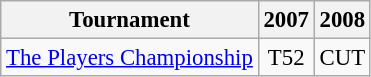<table class="wikitable" style="font-size:95%;text-align:center;">
<tr>
<th>Tournament</th>
<th>2007</th>
<th>2008</th>
</tr>
<tr>
<td align=left><a href='#'>The Players Championship</a></td>
<td>T52</td>
<td>CUT</td>
</tr>
</table>
